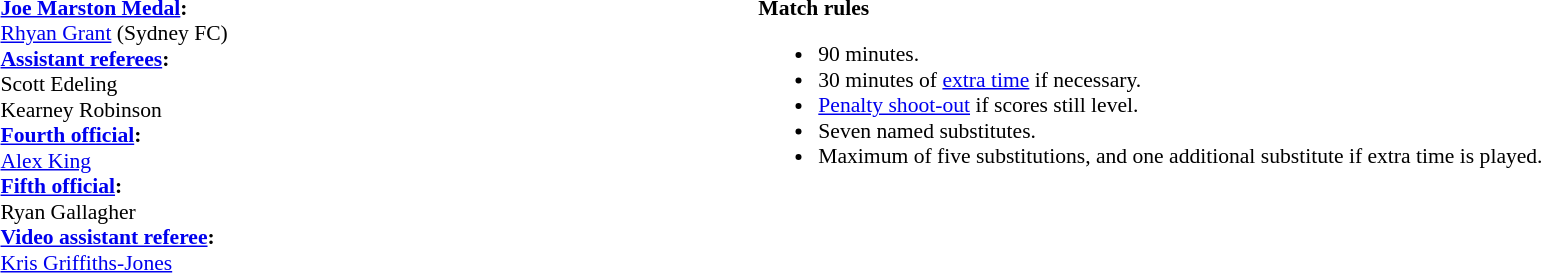<table width=100% style="font-size:90%">
<tr>
<td><br><strong><a href='#'>Joe Marston Medal</a>:</strong>
<br><a href='#'>Rhyan Grant</a> (Sydney FC)<br><strong><a href='#'>Assistant referees</a>:</strong>
<br>Scott Edeling 
<br>Kearney Robinson 
<br><strong><a href='#'>Fourth official</a>:</strong>
<br><a href='#'>Alex King</a>
<br><strong><a href='#'>Fifth official</a>:</strong>
<br>Ryan Gallagher
<br><strong><a href='#'>Video assistant referee</a>:</strong>
<br> <a href='#'>Kris Griffiths-Jones</a></td>
<td style="width:60%; vertical-align:top"><br><strong>Match rules</strong><ul><li>90 minutes.</li><li>30 minutes of <a href='#'>extra time</a> if necessary.</li><li><a href='#'>Penalty shoot-out</a> if scores still level.</li><li>Seven named substitutes.</li><li>Maximum of five substitutions, and one additional substitute if extra time is played.</li></ul></td>
</tr>
</table>
